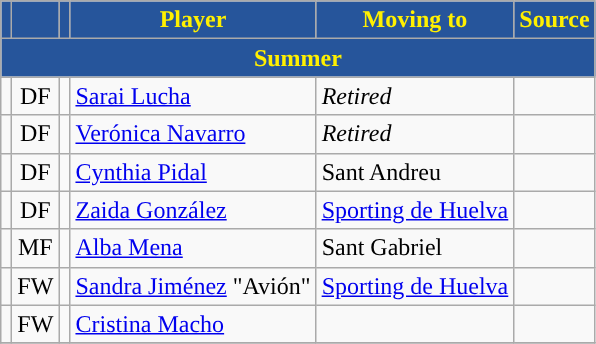<table class="wikitable plainrowheaders sortable" style="text-align:center">
<tr>
<th style="background:#26559B; color:#FFF000; "></th>
<th style="background:#26559B; color:#FFF000; "></th>
<th style="background:#26559B; color:#FFF000; "></th>
<th style="background:#26559B; color:#FFF000; ">Player</th>
<th style="background:#26559B; color:#FFF000; ">Moving to</th>
<th style="background:#26559B; color:#FFF000; ">Source</th>
</tr>
<tr>
<th colspan="6" style="background:#26559B; color:#FFF000; ">Summer</th>
</tr>
<tr>
<td></td>
<td>DF</td>
<td></td>
<td align="left"><a href='#'>Sarai Lucha</a></td>
<td align="left"><em>Retired</em></td>
<td></td>
</tr>
<tr>
<td></td>
<td>DF</td>
<td></td>
<td align="left"><a href='#'>Verónica Navarro</a></td>
<td align="left"><em>Retired</em></td>
<td></td>
</tr>
<tr>
<td></td>
<td>DF</td>
<td></td>
<td align="left"><a href='#'>Cynthia Pidal</a></td>
<td align="left">Sant Andreu</td>
<td></td>
</tr>
<tr>
<td></td>
<td>DF</td>
<td></td>
<td align="left"><a href='#'>Zaida González</a></td>
<td align="left"><a href='#'>Sporting de Huelva</a></td>
<td></td>
</tr>
<tr>
<td></td>
<td>MF</td>
<td></td>
<td align="left"><a href='#'>Alba Mena</a></td>
<td align="left">Sant Gabriel</td>
<td></td>
</tr>
<tr>
<td></td>
<td>FW</td>
<td></td>
<td align="left"><a href='#'>Sandra Jiménez</a> "Avión"</td>
<td align="left"><a href='#'>Sporting de Huelva</a></td>
<td></td>
</tr>
<tr>
<td></td>
<td>FW</td>
<td></td>
<td align="left"><a href='#'>Cristina Macho</a></td>
<td align="left"></td>
<td></td>
</tr>
<tr>
</tr>
</table>
